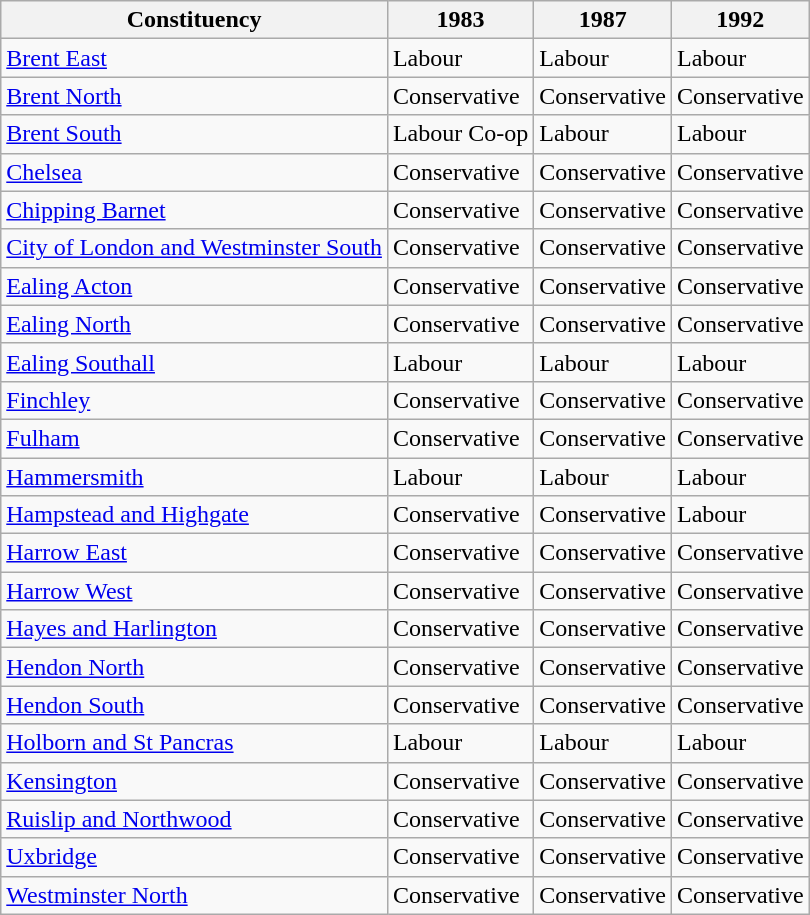<table class="wikitable">
<tr>
<th>Constituency</th>
<th>1983</th>
<th>1987</th>
<th>1992</th>
</tr>
<tr>
<td><a href='#'>Brent East</a></td>
<td bgcolor=>Labour</td>
<td bgcolor=>Labour</td>
<td bgcolor=>Labour</td>
</tr>
<tr>
<td><a href='#'>Brent North</a></td>
<td bgcolor=>Conservative</td>
<td bgcolor=>Conservative</td>
<td bgcolor=>Conservative</td>
</tr>
<tr>
<td><a href='#'>Brent South</a></td>
<td bgcolor=>Labour Co-op</td>
<td bgcolor=>Labour</td>
<td bgcolor=>Labour</td>
</tr>
<tr>
<td><a href='#'>Chelsea</a></td>
<td bgcolor=>Conservative</td>
<td bgcolor=>Conservative</td>
<td bgcolor=>Conservative</td>
</tr>
<tr>
<td><a href='#'>Chipping Barnet</a></td>
<td bgcolor=>Conservative</td>
<td bgcolor=>Conservative</td>
<td bgcolor=>Conservative</td>
</tr>
<tr>
<td><a href='#'>City of London and Westminster South</a></td>
<td bgcolor=>Conservative</td>
<td bgcolor=>Conservative</td>
<td bgcolor=>Conservative</td>
</tr>
<tr>
<td><a href='#'>Ealing Acton</a></td>
<td bgcolor=>Conservative</td>
<td bgcolor=>Conservative</td>
<td bgcolor=>Conservative</td>
</tr>
<tr>
<td><a href='#'>Ealing North</a></td>
<td bgcolor=>Conservative</td>
<td bgcolor=>Conservative</td>
<td bgcolor=>Conservative</td>
</tr>
<tr>
<td><a href='#'>Ealing Southall</a></td>
<td bgcolor=>Labour</td>
<td bgcolor=>Labour</td>
<td bgcolor=>Labour</td>
</tr>
<tr>
<td><a href='#'>Finchley</a></td>
<td bgcolor=>Conservative</td>
<td bgcolor=>Conservative</td>
<td bgcolor=>Conservative</td>
</tr>
<tr>
<td><a href='#'>Fulham</a></td>
<td bgcolor=>Conservative</td>
<td bgcolor=>Conservative</td>
<td bgcolor=>Conservative</td>
</tr>
<tr>
<td><a href='#'>Hammersmith</a></td>
<td bgcolor=>Labour</td>
<td bgcolor=>Labour</td>
<td bgcolor=>Labour</td>
</tr>
<tr>
<td><a href='#'>Hampstead and Highgate</a></td>
<td bgcolor=>Conservative</td>
<td bgcolor=>Conservative</td>
<td bgcolor=>Labour</td>
</tr>
<tr>
<td><a href='#'>Harrow East</a></td>
<td bgcolor=>Conservative</td>
<td bgcolor=>Conservative</td>
<td bgcolor=>Conservative</td>
</tr>
<tr>
<td><a href='#'>Harrow West</a></td>
<td bgcolor=>Conservative</td>
<td bgcolor=>Conservative</td>
<td bgcolor=>Conservative</td>
</tr>
<tr>
<td><a href='#'>Hayes and Harlington</a></td>
<td bgcolor=>Conservative</td>
<td bgcolor=>Conservative</td>
<td bgcolor=>Conservative</td>
</tr>
<tr>
<td><a href='#'>Hendon North</a></td>
<td bgcolor=>Conservative</td>
<td bgcolor=>Conservative</td>
<td bgcolor=>Conservative</td>
</tr>
<tr>
<td><a href='#'>Hendon South</a></td>
<td bgcolor=>Conservative</td>
<td bgcolor=>Conservative</td>
<td bgcolor=>Conservative</td>
</tr>
<tr>
<td><a href='#'>Holborn and St Pancras</a></td>
<td bgcolor=>Labour</td>
<td bgcolor=>Labour</td>
<td bgcolor=>Labour</td>
</tr>
<tr>
<td><a href='#'>Kensington</a></td>
<td bgcolor=>Conservative</td>
<td bgcolor=>Conservative</td>
<td bgcolor=>Conservative</td>
</tr>
<tr>
<td><a href='#'>Ruislip and Northwood</a></td>
<td bgcolor=>Conservative</td>
<td bgcolor=>Conservative</td>
<td bgcolor=>Conservative</td>
</tr>
<tr>
<td><a href='#'>Uxbridge</a></td>
<td bgcolor=>Conservative</td>
<td bgcolor=>Conservative</td>
<td bgcolor=>Conservative</td>
</tr>
<tr>
<td><a href='#'>Westminster North</a></td>
<td bgcolor=>Conservative</td>
<td bgcolor=>Conservative</td>
<td bgcolor=>Conservative</td>
</tr>
</table>
